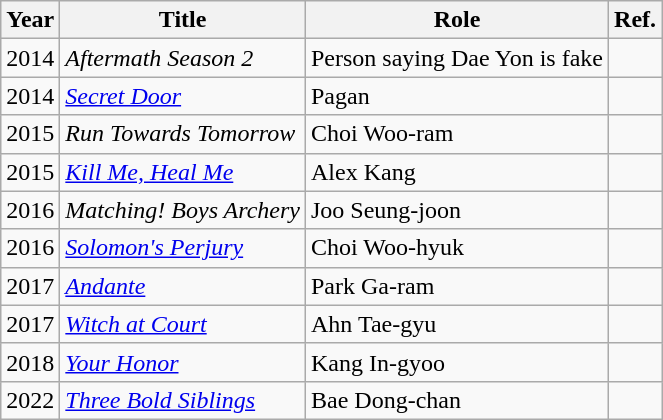<table class="wikitable">
<tr>
<th>Year</th>
<th>Title</th>
<th>Role</th>
<th>Ref.</th>
</tr>
<tr>
<td>2014</td>
<td><em>Aftermath Season 2</em></td>
<td>Person saying Dae Yon is fake</td>
<td></td>
</tr>
<tr>
<td>2014</td>
<td><em><a href='#'>Secret Door</a></em></td>
<td>Pagan</td>
<td></td>
</tr>
<tr>
<td>2015</td>
<td><em>Run Towards Tomorrow</em></td>
<td>Choi Woo-ram</td>
<td></td>
</tr>
<tr>
<td>2015</td>
<td><em><a href='#'>Kill Me, Heal Me</a></em></td>
<td>Alex Kang</td>
<td></td>
</tr>
<tr>
<td>2016</td>
<td><em>Matching! Boys Archery</em></td>
<td>Joo Seung-joon</td>
<td></td>
</tr>
<tr>
<td>2016</td>
<td><em><a href='#'>Solomon's Perjury</a></em></td>
<td>Choi Woo-hyuk</td>
<td></td>
</tr>
<tr>
<td>2017</td>
<td><em><a href='#'>Andante</a></em></td>
<td>Park Ga-ram</td>
<td></td>
</tr>
<tr>
<td>2017</td>
<td><em><a href='#'>Witch at Court</a></em></td>
<td>Ahn Tae-gyu</td>
<td></td>
</tr>
<tr>
<td>2018</td>
<td><em><a href='#'>Your Honor</a></em></td>
<td>Kang In-gyoo</td>
<td></td>
</tr>
<tr>
<td>2022</td>
<td><em><a href='#'>Three Bold Siblings</a></em></td>
<td>Bae Dong-chan</td>
<td></td>
</tr>
</table>
